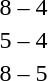<table style="text-align:center">
<tr>
<th width=200></th>
<th width=100></th>
<th width=200></th>
</tr>
<tr>
<td align=right><strong></strong></td>
<td>8 – 4</td>
<td align=left></td>
</tr>
<tr>
<td align=right><strong></strong></td>
<td>5 – 4</td>
<td align=left></td>
</tr>
<tr>
<td align=right><strong></strong></td>
<td>8 – 5</td>
<td align=left></td>
</tr>
</table>
